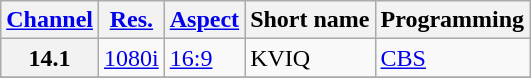<table class="wikitable">
<tr>
<th scope = "col"><a href='#'>Channel</a></th>
<th scope = "col"><a href='#'>Res.</a></th>
<th scope = "col"><a href='#'>Aspect</a></th>
<th scope = "col">Short name</th>
<th scope = "col">Programming</th>
</tr>
<tr>
<th scope = "row">14.1</th>
<td><a href='#'>1080i</a></td>
<td><a href='#'>16:9</a></td>
<td>KVIQ</td>
<td><a href='#'>CBS</a></td>
</tr>
<tr>
</tr>
</table>
